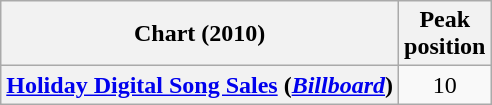<table class="wikitable plainrowheaders" style="text-align:center">
<tr>
<th scope="col">Chart (2010)</th>
<th scope="col">Peak<br>position</th>
</tr>
<tr>
<th scope="row"><a href='#'>Holiday Digital Song Sales</a> (<em><a href='#'>Billboard</a></em>)</th>
<td>10</td>
</tr>
</table>
